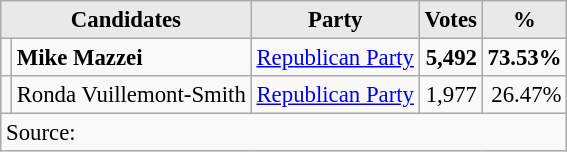<table class=wikitable style="font-size:95%; text-align:right;">
<tr>
<th style="background-color:#E9E9E9" align=center colspan=2>Candidates</th>
<th style="background-color:#E9E9E9" align=center>Party</th>
<th style="background-color:#E9E9E9" align=center>Votes</th>
<th style="background-color:#E9E9E9" align=center>%</th>
</tr>
<tr>
<td></td>
<td align=left><strong>Mike Mazzei</strong></td>
<td align=center><a href='#'>Republican Party</a></td>
<td><strong>5,492</strong></td>
<td><strong>73.53%</strong></td>
</tr>
<tr>
<td></td>
<td align=left>Ronda Vuillemont-Smith</td>
<td align=center><a href='#'>Republican Party</a></td>
<td>1,977</td>
<td>26.47%</td>
</tr>
<tr>
<td align="left" colspan=6>Source:</td>
</tr>
</table>
